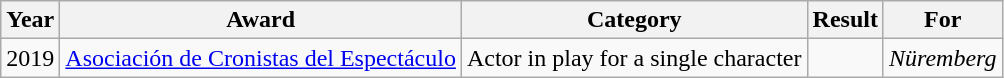<table class="wikitable sortable">
<tr>
<th>Year</th>
<th>Award</th>
<th>Category</th>
<th>Result</th>
<th>For</th>
</tr>
<tr>
<td>2019</td>
<td><a href='#'>Asociación de Cronistas del Espectáculo</a></td>
<td>Actor in play for a single character</td>
<td></td>
<td><em>Nüremberg</em></td>
</tr>
</table>
